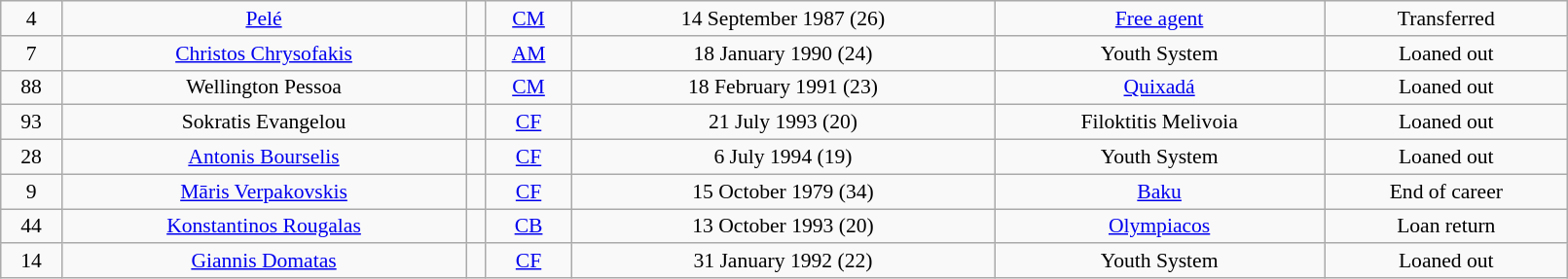<table class="wikitable" style="text-align:center; font-size:90%; width:85%;">
<tr>
<td>4</td>
<td><a href='#'>Pelé</a></td>
<td></td>
<td><a href='#'>CM</a></td>
<td>14 September 1987 (26)</td>
<td><a href='#'>Free agent</a></td>
<td>Transferred</td>
</tr>
<tr>
<td>7</td>
<td><a href='#'>Christos Chrysofakis</a></td>
<td></td>
<td><a href='#'>AM</a></td>
<td>18 January 1990 (24)</td>
<td>Youth System</td>
<td>Loaned out</td>
</tr>
<tr>
<td>88</td>
<td>Wellington Pessoa</td>
<td></td>
<td><a href='#'>CM</a></td>
<td>18 February 1991 (23)</td>
<td> <a href='#'>Quixadá</a></td>
<td>Loaned out</td>
</tr>
<tr>
<td>93</td>
<td>Sokratis Evangelou</td>
<td></td>
<td><a href='#'>CF</a></td>
<td>21 July 1993 (20)</td>
<td> Filoktitis Melivoia</td>
<td>Loaned out</td>
</tr>
<tr>
<td>28</td>
<td><a href='#'>Antonis Bourselis</a></td>
<td></td>
<td><a href='#'>CF</a></td>
<td>6 July 1994 (19)</td>
<td>Youth System</td>
<td>Loaned out</td>
</tr>
<tr>
<td>9</td>
<td><a href='#'>Māris Verpakovskis</a></td>
<td></td>
<td><a href='#'>CF</a></td>
<td>15 October 1979 (34)</td>
<td> <a href='#'>Baku</a></td>
<td>End of career</td>
</tr>
<tr>
<td>44</td>
<td><a href='#'>Konstantinos Rougalas</a></td>
<td></td>
<td><a href='#'>CB</a></td>
<td>13 October 1993 (20)</td>
<td> <a href='#'>Olympiacos</a></td>
<td>Loan return</td>
</tr>
<tr>
<td>14</td>
<td><a href='#'>Giannis Domatas</a></td>
<td></td>
<td><a href='#'>CF</a></td>
<td>31 January 1992 (22)</td>
<td>Youth System</td>
<td>Loaned out</td>
</tr>
</table>
